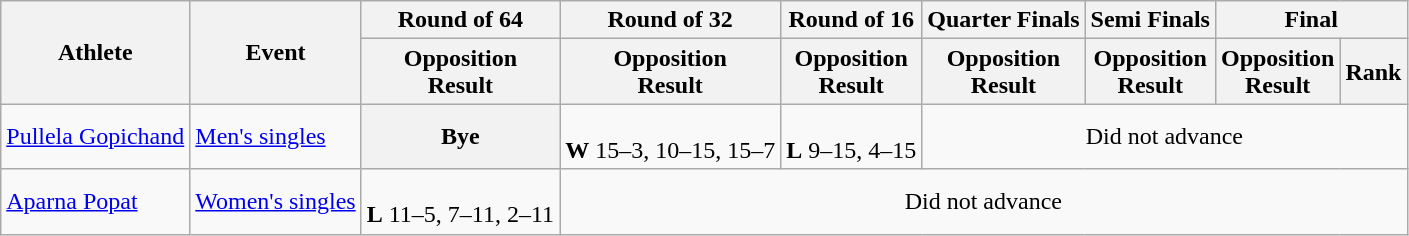<table class="wikitable" style="text-align:center">
<tr>
<th rowspan="2">Athlete</th>
<th rowspan="2">Event</th>
<th>Round of 64</th>
<th>Round of 32</th>
<th>Round of 16</th>
<th>Quarter Finals</th>
<th>Semi Finals</th>
<th colspan="2">Final</th>
</tr>
<tr>
<th>Opposition<br>Result</th>
<th>Opposition<br>Result</th>
<th>Opposition<br>Result</th>
<th>Opposition<br>Result</th>
<th>Opposition<br>Result</th>
<th>Opposition<br>Result</th>
<th>Rank</th>
</tr>
<tr>
<td align= left><a href='#'>Pullela Gopichand</a></td>
<td align= left><a href='#'>Men's singles</a></td>
<th>Bye</th>
<td><br><strong>W</strong> 15–3, 10–15, 15–7</td>
<td><br><strong>L</strong> 9–15, 4–15</td>
<td colspan="4">Did not advance</td>
</tr>
<tr>
<td align= left><a href='#'>Aparna Popat</a></td>
<td align= left><a href='#'>Women's singles</a></td>
<td><br><strong>L</strong> 11–5, 7–11, 2–11</td>
<td colspan="6">Did not advance</td>
</tr>
</table>
